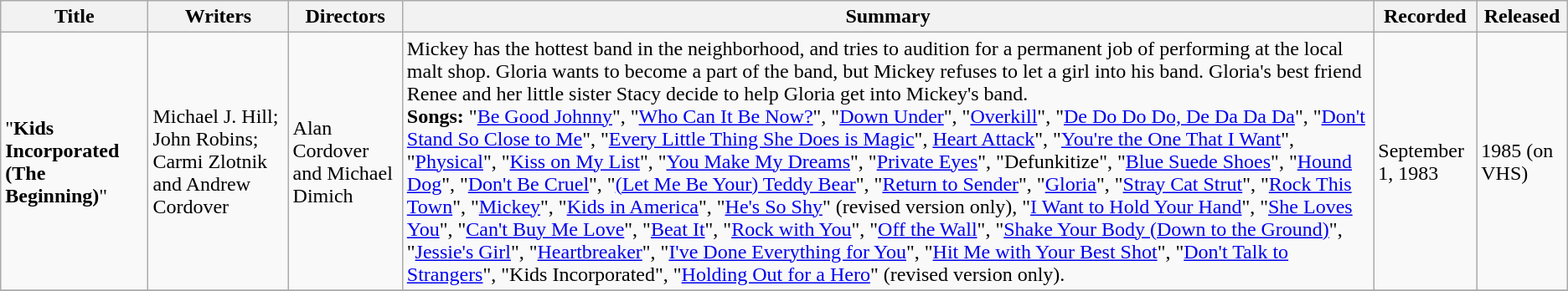<table class="wikitable">
<tr>
<th>Title</th>
<th>Writers</th>
<th>Directors</th>
<th>Summary</th>
<th>Recorded</th>
<th>Released</th>
</tr>
<tr>
<td>"<strong>Kids Incorporated (The Beginning)</strong>"</td>
<td>Michael J. Hill; John Robins; Carmi Zlotnik and Andrew Cordover</td>
<td>Alan Cordover and Michael Dimich</td>
<td>Mickey has the hottest band in the neighborhood, and tries to audition for a permanent job of performing at the local malt shop. Gloria wants to become a part of the band, but Mickey refuses to let a girl into his band. Gloria's best friend Renee and her little sister Stacy decide to help Gloria get into Mickey's band.<br><strong>Songs:</strong> "<a href='#'>Be Good Johnny</a>", "<a href='#'>Who Can It Be Now?</a>", "<a href='#'>Down Under</a>", "<a href='#'>Overkill</a>", "<a href='#'>De Do Do Do, De Da Da Da</a>", "<a href='#'>Don't Stand So Close to Me</a>", "<a href='#'>Every Little Thing She Does is Magic</a>", <a href='#'>Heart Attack</a>", "<a href='#'>You're the One That I Want</a>", "<a href='#'>Physical</a>", "<a href='#'>Kiss on My List</a>", "<a href='#'>You Make My Dreams</a>", "<a href='#'>Private Eyes</a>", "Defunkitize", "<a href='#'>Blue Suede Shoes</a>", "<a href='#'>Hound Dog</a>", "<a href='#'>Don't Be Cruel</a>", "<a href='#'>(Let Me Be Your) Teddy Bear</a>", "<a href='#'>Return to Sender</a>", "<a href='#'>Gloria</a>", "<a href='#'>Stray Cat Strut</a>", "<a href='#'>Rock This Town</a>", "<a href='#'>Mickey</a>", "<a href='#'>Kids in America</a>", "<a href='#'>He's So Shy</a>" (revised version only), "<a href='#'>I Want to Hold Your Hand</a>", "<a href='#'>She Loves You</a>", "<a href='#'>Can't Buy Me Love</a>", "<a href='#'>Beat It</a>", "<a href='#'>Rock with You</a>", "<a href='#'>Off the Wall</a>", "<a href='#'>Shake Your Body (Down to the Ground)</a>", "<a href='#'>Jessie's Girl</a>", "<a href='#'>Heartbreaker</a>", "<a href='#'>I've Done Everything for You</a>", "<a href='#'>Hit Me with Your Best Shot</a>", "<a href='#'>Don't Talk to Strangers</a>", "Kids Incorporated", "<a href='#'>Holding Out for a Hero</a>" (revised version only).</td>
<td>September 1, 1983</td>
<td>1985 (on VHS)</td>
</tr>
<tr>
</tr>
</table>
